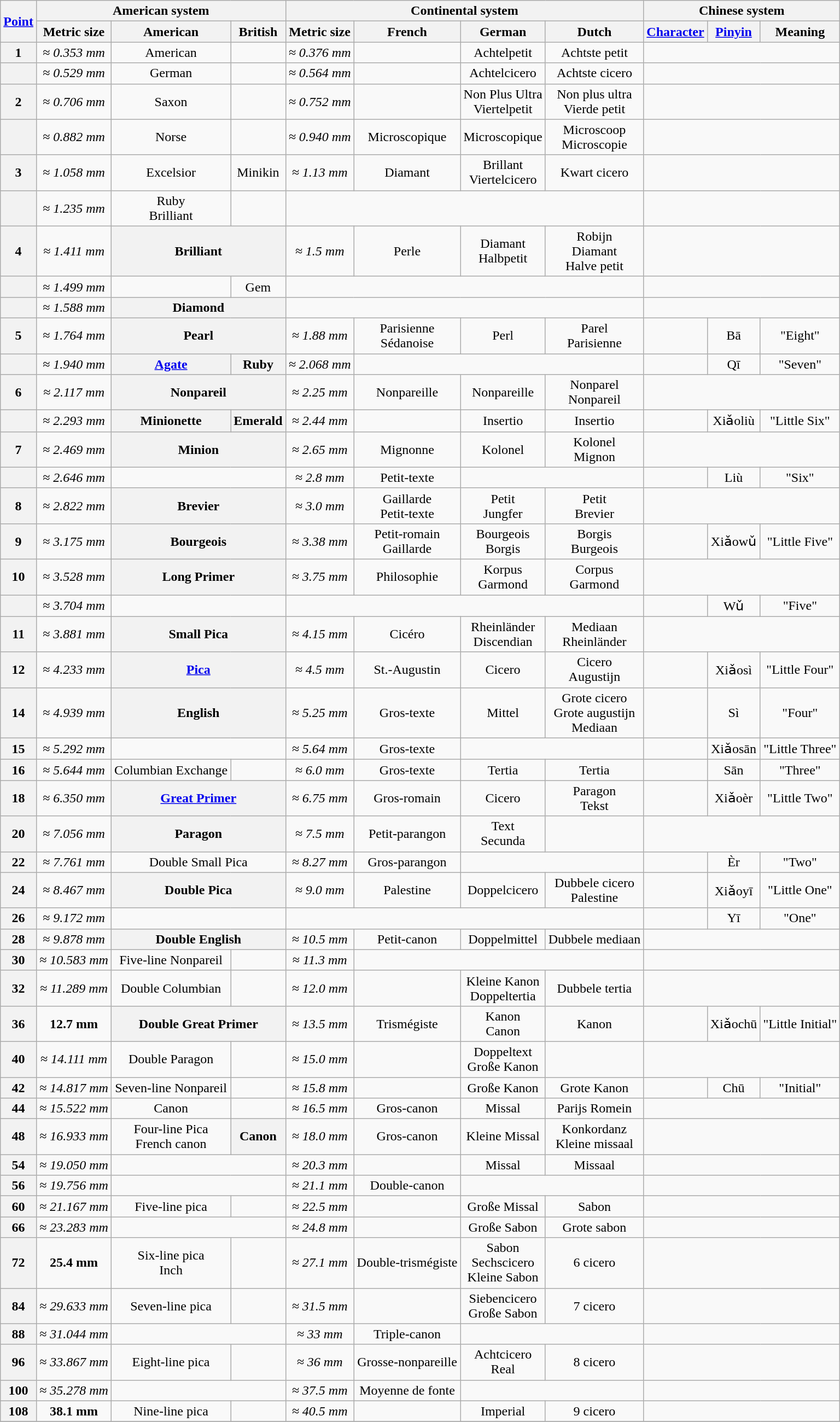<table class="wikitable" style="text-align:center;">
<tr>
<th rowspan=2><a href='#'>Point</a></th>
<th colspan=3>American system</th>
<th colspan=4>Continental system</th>
<th colspan=3>Chinese system</th>
</tr>
<tr>
<th>Metric size</th>
<th>American</th>
<th>British</th>
<th>Metric size</th>
<th>French</th>
<th>German</th>
<th>Dutch</th>
<th><a href='#'>Character</a></th>
<th><a href='#'>Pinyin</a></th>
<th>Meaning</th>
</tr>
<tr>
<th>1</th>
<td><em>≈ 0.353 mm</em></td>
<td>American</td>
<td></td>
<td><em>≈ 0.376 mm</em></td>
<td></td>
<td>Achtelpetit</td>
<td>Achtste petit</td>
<td colspan=3></td>
</tr>
<tr>
<th></th>
<td><em>≈ 0.529 mm</em></td>
<td>German</td>
<td></td>
<td><em>≈ 0.564 mm</em></td>
<td></td>
<td>Achtelcicero</td>
<td>Achtste cicero</td>
<td colspan=3></td>
</tr>
<tr>
<th>2</th>
<td><em>≈ 0.706 mm</em></td>
<td>Saxon</td>
<td></td>
<td><em>≈ 0.752 mm</em></td>
<td></td>
<td>Non Plus Ultra<br>Viertelpetit</td>
<td>Non plus ultra<br>Vierde petit</td>
<td colspan=3></td>
</tr>
<tr>
<th></th>
<td><em>≈ 0.882 mm</em></td>
<td>Norse</td>
<td></td>
<td><em>≈ 0.940 mm</em></td>
<td>Microscopique</td>
<td>Microscopique</td>
<td>Microscoop<br>Microscopie</td>
<td colspan=3></td>
</tr>
<tr>
<th>3</th>
<td><em>≈ 1.058 mm</em></td>
<td>Excelsior</td>
<td>Minikin</td>
<td><em>≈ 1.13 mm</em></td>
<td>Diamant</td>
<td>Brillant<br>Viertelcicero</td>
<td>Kwart cicero</td>
<td colspan=3></td>
</tr>
<tr>
<th></th>
<td><em>≈ 1.235 mm</em></td>
<td>Ruby<br>Brilliant</td>
<td></td>
<td colspan=4></td>
<td colspan=3></td>
</tr>
<tr>
<th>4</th>
<td><em>≈ 1.411 mm</em></td>
<th colspan=2>Brilliant</th>
<td><em>≈ 1.5 mm</em></td>
<td>Perle</td>
<td>Diamant<br>Halbpetit</td>
<td>Robijn<br>Diamant<br>Halve petit</td>
<td colspan=3></td>
</tr>
<tr>
<th></th>
<td><em>≈ 1.499 mm</em></td>
<td></td>
<td>Gem</td>
<td colspan=4></td>
<td colspan=3></td>
</tr>
<tr>
<th></th>
<td><em>≈ 1.588 mm</em></td>
<th colspan=2>Diamond</th>
<td colspan=4></td>
<td colspan=3></td>
</tr>
<tr>
<th>5</th>
<td><em>≈ 1.764 mm</em></td>
<th colspan=2>Pearl</th>
<td><em>≈ 1.88 mm</em></td>
<td>Parisienne<br>Sédanoise</td>
<td>Perl</td>
<td>Parel<br>Parisienne</td>
<td></td>
<td>Bā</td>
<td>"Eight"</td>
</tr>
<tr>
<th></th>
<td><em>≈ 1.940 mm</em></td>
<th><a href='#'>Agate</a></th>
<th>Ruby</th>
<td><em>≈ 2.068 mm</em></td>
<td colspan=3></td>
<td></td>
<td>Qī</td>
<td>"Seven"</td>
</tr>
<tr>
<th>6</th>
<td><em>≈ 2.117 mm</em></td>
<th colspan=2>Nonpareil</th>
<td><em>≈ 2.25 mm</em></td>
<td>Nonpareille</td>
<td>Nonpareille</td>
<td>Nonparel<br>Nonpareil</td>
<td colspan=3></td>
</tr>
<tr>
<th></th>
<td><em>≈ 2.293 mm</em></td>
<th>Minionette</th>
<th>Emerald</th>
<td><em>≈ 2.44 mm</em></td>
<td></td>
<td>Insertio</td>
<td>Insertio</td>
<td></td>
<td>Xiǎoliù</td>
<td>"Little Six"</td>
</tr>
<tr>
<th>7</th>
<td><em>≈ 2.469 mm</em></td>
<th colspan=2>Minion</th>
<td><em>≈ 2.65 mm</em></td>
<td>Mignonne</td>
<td>Kolonel</td>
<td>Kolonel<br>Mignon</td>
<td colspan=3></td>
</tr>
<tr>
<th></th>
<td><em>≈ 2.646 mm</em></td>
<td colspan=2></td>
<td><em>≈ 2.8 mm</em></td>
<td>Petit-texte </td>
<td colspan=2></td>
<td></td>
<td>Liù</td>
<td>"Six"</td>
</tr>
<tr>
<th>8</th>
<td><em>≈ 2.822 mm</em></td>
<th colspan=2>Brevier</th>
<td><em>≈ 3.0 mm</em></td>
<td>Gaillarde<br>Petit-texte</td>
<td>Petit<br>Jungfer</td>
<td>Petit<br>Brevier</td>
<td colspan=3></td>
</tr>
<tr>
<th>9</th>
<td><em>≈ 3.175 mm</em></td>
<th colspan=2>Bourgeois</th>
<td><em>≈ 3.38 mm</em></td>
<td>Petit-romain<br>Gaillarde</td>
<td>Bourgeois<br>Borgis</td>
<td>Borgis<br>Burgeois</td>
<td></td>
<td>Xiǎowǔ</td>
<td>"Little Five"</td>
</tr>
<tr>
<th>10</th>
<td><em>≈ 3.528 mm</em></td>
<th colspan=2>Long Primer</th>
<td><em>≈ 3.75 mm</em></td>
<td>Philosophie</td>
<td>Korpus<br>Garmond</td>
<td>Corpus<br>Garmond</td>
<td colspan=3></td>
</tr>
<tr>
<th></th>
<td><em>≈ 3.704 mm</em></td>
<td colspan=2></td>
<td colspan=4></td>
<td></td>
<td>Wǔ</td>
<td>"Five"</td>
</tr>
<tr>
<th>11</th>
<td><em>≈ 3.881 mm</em></td>
<th colspan=2>Small Pica</th>
<td><em>≈ 4.15 mm</em></td>
<td>Cicéro</td>
<td>Rheinländer<br>Discendian</td>
<td>Mediaan<br>Rheinländer</td>
<td colspan=3></td>
</tr>
<tr>
<th>12</th>
<td><em>≈ 4.233 mm</em></td>
<th colspan=2><a href='#'>Pica</a></th>
<td><em>≈ 4.5 mm</em></td>
<td>St.-Augustin</td>
<td>Cicero</td>
<td>Cicero<br>Augustijn</td>
<td></td>
<td>Xiǎosì</td>
<td>"Little Four"</td>
</tr>
<tr>
<th>14</th>
<td><em>≈ 4.939 mm</em></td>
<th colspan=2>English</th>
<td><em>≈ 5.25 mm</em></td>
<td>Gros-texte</td>
<td>Mittel</td>
<td>Grote cicero<br>Grote augustijn<br>Mediaan</td>
<td></td>
<td>Sì</td>
<td>"Four"</td>
</tr>
<tr>
<th>15</th>
<td><em>≈ 5.292 mm</em></td>
<td colspan=2></td>
<td><em>≈ 5.64 mm</em></td>
<td>Gros-texte</td>
<td colspan=2></td>
<td></td>
<td>Xiǎosān</td>
<td>"Little Three"</td>
</tr>
<tr>
<th>16</th>
<td><em>≈ 5.644 mm</em></td>
<td>Columbian Exchange</td>
<td></td>
<td><em>≈ 6.0 mm</em></td>
<td>Gros-texte</td>
<td>Tertia</td>
<td>Tertia</td>
<td></td>
<td>Sān</td>
<td>"Three"</td>
</tr>
<tr>
<th>18</th>
<td><em>≈ 6.350 mm</em></td>
<th colspan=2><a href='#'>Great Primer</a></th>
<td><em>≈ 6.75 mm</em></td>
<td>Gros-romain</td>
<td> Cicero</td>
<td>Paragon<br>Tekst</td>
<td></td>
<td>Xiǎoèr</td>
<td>"Little Two"</td>
</tr>
<tr>
<th>20</th>
<td><em>≈ 7.056 mm</em></td>
<th colspan=2>Paragon</th>
<td><em>≈ 7.5 mm</em></td>
<td>Petit-parangon</td>
<td>Text<br>Secunda</td>
<td></td>
<td colspan="3"></td>
</tr>
<tr>
<th>22</th>
<td><em>≈ 7.761 mm</em></td>
<td colspan=2>Double Small Pica</td>
<td><em>≈ 8.27 mm</em></td>
<td>Gros-parangon</td>
<td colspan="2"></td>
<td></td>
<td>Èr</td>
<td>"Two"</td>
</tr>
<tr>
<th>24</th>
<td><em>≈ 8.467 mm</em></td>
<th colspan=2>Double Pica</th>
<td><em>≈ 9.0 mm</em></td>
<td>Palestine</td>
<td>Doppelcicero</td>
<td>Dubbele cicero<br>Palestine</td>
<td></td>
<td>Xiǎoyī</td>
<td>"Little One"</td>
</tr>
<tr>
<th>26</th>
<td><em>≈ 9.172 mm</em></td>
<td colspan=2></td>
<td colspan=4></td>
<td></td>
<td>Yī</td>
<td>"One"</td>
</tr>
<tr>
<th>28</th>
<td><em>≈ 9.878 mm</em></td>
<th colspan=2>Double English</th>
<td><em>≈ 10.5 mm</em></td>
<td>Petit-canon</td>
<td>Doppelmittel</td>
<td>Dubbele mediaan</td>
<td colspan=3></td>
</tr>
<tr>
<th>30</th>
<td><em>≈ 10.583 mm</em></td>
<td>Five-line Nonpareil</td>
<td></td>
<td><em>≈ 11.3 mm</em></td>
<td colspan=3></td>
<td colspan=3></td>
</tr>
<tr>
<th>32</th>
<td><em>≈ 11.289 mm</em></td>
<td>Double Columbian</td>
<td></td>
<td><em>≈ 12.0 mm</em></td>
<td></td>
<td>Kleine Kanon<br>Doppeltertia</td>
<td>Dubbele tertia</td>
<td colspan=3></td>
</tr>
<tr>
<th>36</th>
<td><strong>12.7 mm</strong></td>
<th colspan=2>Double Great Primer</th>
<td><em>≈ 13.5 mm</em></td>
<td>Trismégiste</td>
<td>Kanon<br>Canon</td>
<td>Kanon</td>
<td></td>
<td>Xiǎochū</td>
<td>"Little Initial"</td>
</tr>
<tr>
<th>40</th>
<td><em>≈ 14.111 mm</em></td>
<td>Double Paragon</td>
<td></td>
<td><em>≈ 15.0 mm</em></td>
<td></td>
<td>Doppeltext<br>Große Kanon</td>
<td></td>
<td colspan=3></td>
</tr>
<tr>
<th>42</th>
<td><em>≈ 14.817 mm</em></td>
<td>Seven-line Nonpareil</td>
<td></td>
<td><em>≈ 15.8 mm</em></td>
<td></td>
<td>Große Kanon</td>
<td>Grote Kanon</td>
<td></td>
<td>Chū</td>
<td>"Initial"</td>
</tr>
<tr>
<th>44</th>
<td><em>≈ 15.522 mm</em></td>
<td>Canon</td>
<td></td>
<td><em>≈ 16.5 mm</em></td>
<td>Gros-canon</td>
<td>Missal</td>
<td>Parijs Romein</td>
<td colspan=3></td>
</tr>
<tr>
<th>48</th>
<td><em>≈ 16.933 mm</em></td>
<td>Four-line Pica<br>French canon</td>
<th>Canon</th>
<td><em>≈ 18.0 mm</em></td>
<td>Gros-canon</td>
<td>Kleine Missal</td>
<td>Konkordanz<br>Kleine missaal</td>
<td colspan=3></td>
</tr>
<tr>
<th>54</th>
<td><em>≈ 19.050 mm</em></td>
<td colspan=2></td>
<td><em>≈ 20.3 mm</em></td>
<td></td>
<td>Missal</td>
<td>Missaal</td>
<td colspan=3></td>
</tr>
<tr>
<th>56</th>
<td><em>≈ 19.756 mm</em></td>
<td colspan=2></td>
<td><em>≈ 21.1 mm</em></td>
<td>Double-canon</td>
<td colspan=2></td>
<td colspan=3></td>
</tr>
<tr>
<th>60</th>
<td><em>≈ 21.167 mm</em></td>
<td>Five-line pica</td>
<td></td>
<td><em>≈ 22.5 mm</em></td>
<td></td>
<td>Große Missal</td>
<td>Sabon</td>
<td colspan=3></td>
</tr>
<tr>
<th>66</th>
<td><em>≈ 23.283 mm</em></td>
<td colspan=2></td>
<td><em>≈ 24.8 mm</em></td>
<td></td>
<td>Große Sabon</td>
<td>Grote sabon</td>
<td colspan=3></td>
</tr>
<tr>
<th>72</th>
<td><strong>25.4 mm</strong></td>
<td>Six-line pica<br>Inch</td>
<td></td>
<td><em>≈ 27.1 mm</em></td>
<td>Double-trismégiste</td>
<td>Sabon<br>Sechscicero<br>Kleine Sabon</td>
<td>6 cicero</td>
<td colspan=3></td>
</tr>
<tr>
<th>84</th>
<td><em>≈ 29.633 mm</em></td>
<td>Seven-line pica</td>
<td></td>
<td><em>≈ 31.5 mm</em></td>
<td></td>
<td>Siebencicero<br>Große Sabon</td>
<td>7 cicero</td>
<td colspan=3></td>
</tr>
<tr>
<th>88</th>
<td><em>≈ 31.044 mm</em></td>
<td colspan=2></td>
<td><em>≈ 33 mm</em></td>
<td>Triple-canon</td>
<td colspan=2></td>
<td colspan=3></td>
</tr>
<tr>
<th>96</th>
<td><em>≈ 33.867 mm</em></td>
<td>Eight-line pica</td>
<td></td>
<td><em>≈ 36 mm</em></td>
<td>Grosse-nonpareille</td>
<td>Achtcicero<br>Real</td>
<td>8 cicero</td>
<td colspan=3></td>
</tr>
<tr>
<th>100</th>
<td><em>≈ 35.278 mm</em></td>
<td colspan=2></td>
<td><em>≈ 37.5 mm</em></td>
<td>Moyenne de fonte</td>
<td colspan=2></td>
<td colspan=3></td>
</tr>
<tr>
<th>108</th>
<td><strong>38.1 mm</strong></td>
<td>Nine-line pica</td>
<td></td>
<td><em>≈ 40.5 mm</em></td>
<td></td>
<td>Imperial</td>
<td>9 cicero</td>
<td colspan=3></td>
</tr>
<tr>
</tr>
</table>
